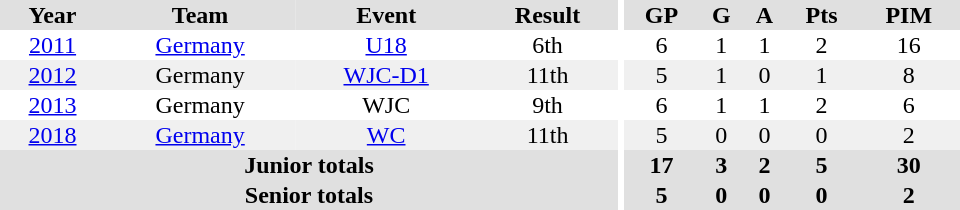<table border="0" cellpadding="1" cellspacing="0" ID="Table3" style="text-align:center; width:40em">
<tr ALIGN="center" bgcolor="#e0e0e0">
<th>Year</th>
<th>Team</th>
<th>Event</th>
<th>Result</th>
<th rowspan="99" bgcolor="#ffffff"></th>
<th>GP</th>
<th>G</th>
<th>A</th>
<th>Pts</th>
<th>PIM</th>
</tr>
<tr>
<td><a href='#'>2011</a></td>
<td><a href='#'>Germany</a></td>
<td><a href='#'>U18</a></td>
<td>6th</td>
<td>6</td>
<td>1</td>
<td>1</td>
<td>2</td>
<td>16</td>
</tr>
<tr bgcolor="#f0f0f0">
<td><a href='#'>2012</a></td>
<td>Germany</td>
<td><a href='#'>WJC-D1</a></td>
<td>11th</td>
<td>5</td>
<td>1</td>
<td>0</td>
<td>1</td>
<td>8</td>
</tr>
<tr>
<td><a href='#'>2013</a></td>
<td>Germany</td>
<td>WJC</td>
<td>9th</td>
<td>6</td>
<td>1</td>
<td>1</td>
<td>2</td>
<td>6</td>
</tr>
<tr bgcolor="#f0f0f0">
<td><a href='#'>2018</a></td>
<td><a href='#'>Germany</a></td>
<td><a href='#'>WC</a></td>
<td>11th</td>
<td>5</td>
<td>0</td>
<td>0</td>
<td>0</td>
<td>2</td>
</tr>
<tr bgcolor="#e0e0e0">
<th colspan="4">Junior totals</th>
<th>17</th>
<th>3</th>
<th>2</th>
<th>5</th>
<th>30</th>
</tr>
<tr bgcolor="#e0e0e0">
<th colspan="4">Senior totals</th>
<th>5</th>
<th>0</th>
<th>0</th>
<th>0</th>
<th>2</th>
</tr>
</table>
